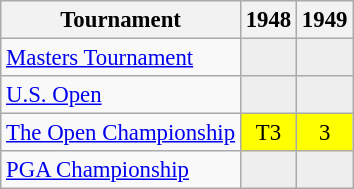<table class="wikitable" style="font-size:95%;text-align:center;">
<tr>
<th>Tournament</th>
<th>1948</th>
<th>1949</th>
</tr>
<tr>
<td align=left><a href='#'>Masters Tournament</a></td>
<td style="background:#eeeeee;"></td>
<td style="background:#eeeeee;"></td>
</tr>
<tr>
<td align=left><a href='#'>U.S. Open</a></td>
<td style="background:#eeeeee;"></td>
<td style="background:#eeeeee;"></td>
</tr>
<tr>
<td align=left><a href='#'>The Open Championship</a></td>
<td style="background:yellow;">T3</td>
<td style="background:yellow;">3</td>
</tr>
<tr>
<td align=left><a href='#'>PGA Championship</a></td>
<td style="background:#eeeeee;"></td>
<td style="background:#eeeeee;"></td>
</tr>
</table>
